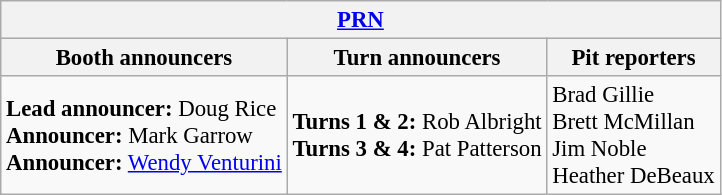<table class="wikitable" style="font-size: 95%">
<tr>
<th colspan="3"><a href='#'>PRN</a></th>
</tr>
<tr>
<th>Booth announcers</th>
<th>Turn announcers</th>
<th>Pit reporters</th>
</tr>
<tr>
<td><strong>Lead announcer:</strong> Doug Rice<br><strong>Announcer:</strong> Mark Garrow<br><strong>Announcer:</strong> <a href='#'>Wendy Venturini</a></td>
<td><strong>Turns 1 & 2:</strong> Rob Albright<br><strong>Turns 3 & 4:</strong> Pat Patterson</td>
<td>Brad Gillie<br>Brett McMillan<br>Jim Noble<br>Heather DeBeaux</td>
</tr>
</table>
